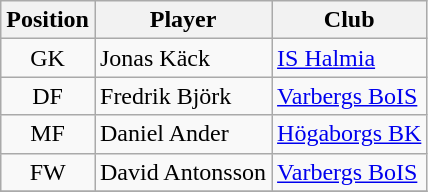<table class="wikitable" style="text-align:center; float:left; margin-right:1em;">
<tr>
<th>Position</th>
<th>Player</th>
<th>Club</th>
</tr>
<tr>
<td>GK</td>
<td align="left"> Jonas Käck</td>
<td align="left"><a href='#'>IS Halmia</a></td>
</tr>
<tr>
<td>DF</td>
<td align="left"> Fredrik Björk</td>
<td align="left"><a href='#'>Varbergs BoIS</a></td>
</tr>
<tr>
<td>MF</td>
<td align="left"> Daniel Ander</td>
<td align="left"><a href='#'>Högaborgs BK</a></td>
</tr>
<tr>
<td>FW</td>
<td align="left"> David Antonsson</td>
<td align="left"><a href='#'>Varbergs BoIS</a></td>
</tr>
<tr>
</tr>
</table>
